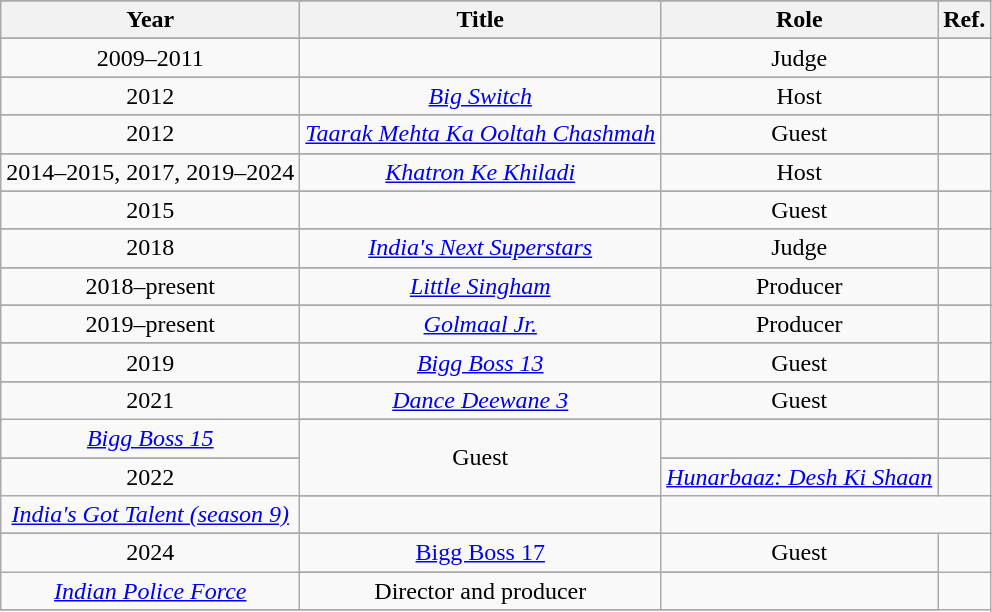<table class="wikitable sortable">
<tr>
</tr>
<tr - style="text-align:center;">
<th>Year</th>
<th>Title</th>
<th>Role</th>
<th>Ref.</th>
</tr>
<tr>
</tr>
<tr - style="text-align:center;">
<td>2009–2011</td>
<td></td>
<td>Judge</td>
<td></td>
</tr>
<tr>
</tr>
<tr - style="text-align:center;">
<td>2012</td>
<td><em><a href='#'>Big Switch</a></em></td>
<td>Host</td>
<td></td>
</tr>
<tr>
</tr>
<tr - style="text-align:center;">
<td>2012</td>
<td><em><a href='#'>Taarak Mehta Ka Ooltah Chashmah</a></em></td>
<td>Guest</td>
<td></td>
</tr>
<tr>
</tr>
<tr - style="text-align:center;">
<td>2014–2015, 2017, 2019–2024</td>
<td><em><a href='#'>Khatron Ke Khiladi</a></em></td>
<td>Host</td>
<td></td>
</tr>
<tr>
</tr>
<tr - style="text-align:center;">
<td>2015</td>
<td></td>
<td>Guest</td>
<td></td>
</tr>
<tr>
</tr>
<tr - style="text-align:center;">
<td>2018</td>
<td><em><a href='#'>India's Next Superstars</a></em></td>
<td>Judge</td>
<td></td>
</tr>
<tr>
</tr>
<tr - style="text-align:center;">
<td>2018–present</td>
<td><em><a href='#'>Little Singham</a></em></td>
<td>Producer</td>
<td></td>
</tr>
<tr>
</tr>
<tr - style="text-align:center;">
<td>2019–present</td>
<td><em><a href='#'>Golmaal Jr.</a></em></td>
<td>Producer</td>
<td></td>
</tr>
<tr>
</tr>
<tr - style="text-align:center;">
<td>2019</td>
<td><em><a href='#'>Bigg Boss 13</a></em></td>
<td>Guest</td>
<td></td>
</tr>
<tr>
</tr>
<tr - style="text-align:center;">
<td rowspan="2">2021</td>
<td><em><a href='#'>Dance Deewane 3</a></em></td>
<td>Guest</td>
<td></td>
</tr>
<tr>
</tr>
<tr - style="text-align:center;">
<td><em><a href='#'>Bigg Boss 15</a></em></td>
<td rowspan="3">Guest</td>
<td></td>
</tr>
<tr>
</tr>
<tr - style="text-align:center;">
<td rowspan="2">2022</td>
<td><em><a href='#'>Hunarbaaz: Desh Ki Shaan</a></em></td>
<td></td>
</tr>
<tr>
</tr>
<tr - style="text-align:center;">
<td><em><a href='#'>India's Got Talent (season 9)</a></em></td>
<td></td>
</tr>
<tr>
</tr>
<tr - style="text-align:center;">
<td rowspan="2">2024</td>
<td><a href='#'>Bigg Boss 17</a></td>
<td>Guest</td>
<td></td>
</tr>
<tr>
</tr>
<tr - style="text-align:center;">
<td><em><a href='#'>Indian Police Force</a></em></td>
<td>Director and producer</td>
<td></td>
</tr>
<tr>
</tr>
</table>
